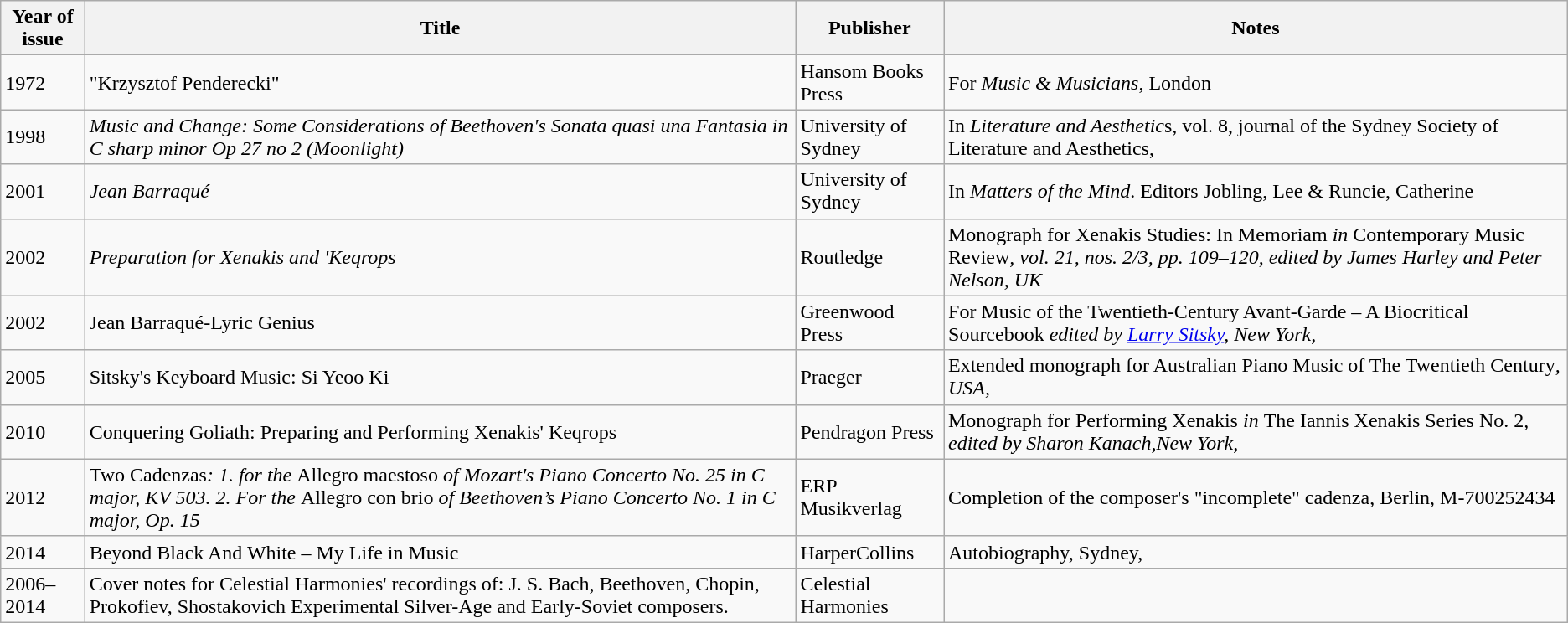<table class="wikitable sortable">
<tr>
<th>Year of issue</th>
<th>Title</th>
<th>Publisher</th>
<th>Notes</th>
</tr>
<tr>
<td>1972</td>
<td>"Krzysztof Penderecki"</td>
<td>Hansom Books Press</td>
<td>For <em>Music & Musicians</em>, London</td>
</tr>
<tr>
<td>1998</td>
<td><em>Music and Change: Some Considerations of Beethoven's Sonata quasi una Fantasia in C sharp minor Op 27 no 2 (Moonlight)</em></td>
<td>University of Sydney</td>
<td>In <em>Literature and Aesthetic</em>s, vol. 8, journal of the Sydney Society of Literature and Aesthetics, </td>
</tr>
<tr>
<td>2001</td>
<td><em>Jean Barraqué</em></td>
<td>University of Sydney</td>
<td>In <em>Matters of the Mind</em>. Editors Jobling, Lee & Runcie, Catherine </td>
</tr>
<tr>
<td>2002</td>
<td><em>Preparation for Xenakis and 'Keqrops<strong></td>
<td>Routledge</td>
<td>Monograph for </em>Xenakis Studies: In Memoriam<em> in </em>Contemporary Music Review<em>, vol. 21, nos. 2/3, pp. 109–120, edited by James Harley and Peter Nelson, UK</td>
</tr>
<tr>
<td>2002</td>
<td></em>Jean Barraqué-Lyric Genius<em></td>
<td>Greenwood Press</td>
<td>For </em>Music of the Twentieth-Century Avant-Garde – A Biocritical Sourcebook<em> edited by <a href='#'>Larry Sitsky</a>, New York, </td>
</tr>
<tr>
<td>2005</td>
<td></em>Sitsky's Keyboard Music: Si Yeoo Ki<em></td>
<td>Praeger</td>
<td>Extended monograph for </em>Australian Piano Music of The Twentieth Century<em>, USA, </td>
</tr>
<tr>
<td>2010</td>
<td></em>Conquering Goliath: Preparing and Performing Xenakis' Keqrops<em></td>
<td>Pendragon Press</td>
<td>Monograph for </em>Performing Xenakis<em> in </em>The Iannis Xenakis Series No. 2<em>, edited by Sharon Kanach,New York, </td>
</tr>
<tr>
<td>2012</td>
<td></em>Two Cadenzas<em>: 1. for the </em>Allegro maestoso<em> of Mozart's Piano Concerto No. 25 in C major, KV 503. 2. For the </em>Allegro con brio<em> of Beethoven’s Piano Concerto No. 1 in C major, Op. 15</td>
<td>ERP Musikverlag</td>
<td>Completion of the composer's "incomplete" cadenza, Berlin, M-700252434</td>
</tr>
<tr>
<td>2014</td>
<td></em>Beyond Black And White – My Life in Music<em></td>
<td>HarperCollins</td>
<td>Autobiography, Sydney, </td>
</tr>
<tr>
<td>2006–2014</td>
<td>Cover notes for Celestial Harmonies' recordings of: J. S. Bach, Beethoven, Chopin, Prokofiev, Shostakovich Experimental Silver-Age and Early-Soviet composers.</td>
<td>Celestial Harmonies</td>
<td></td>
</tr>
</table>
